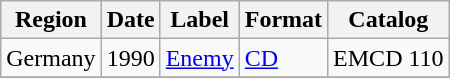<table class="wikitable">
<tr>
<th>Region</th>
<th>Date</th>
<th>Label</th>
<th>Format</th>
<th>Catalog</th>
</tr>
<tr>
<td>Germany</td>
<td>1990</td>
<td><a href='#'>Enemy</a></td>
<td><a href='#'>CD</a></td>
<td>EMCD 110</td>
</tr>
<tr>
</tr>
</table>
